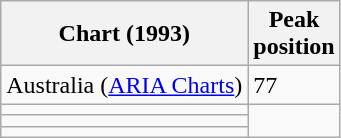<table class="wikitable sortable">
<tr>
<th align="left">Chart (1993)</th>
<th align="center">Peak<br>position</th>
</tr>
<tr>
<td>Australia (<a href='#'>ARIA Charts</a>)</td>
<td>77</td>
</tr>
<tr>
<td></td>
</tr>
<tr>
<td></td>
</tr>
<tr>
<td></td>
</tr>
</table>
